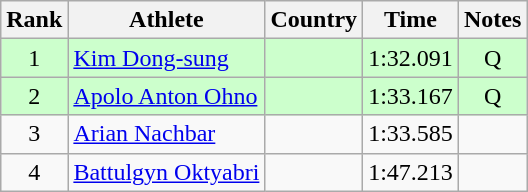<table class="wikitable sortable" style="text-align:center">
<tr>
<th>Rank</th>
<th>Athlete</th>
<th>Country</th>
<th>Time</th>
<th>Notes</th>
</tr>
<tr bgcolor=ccffcc>
<td>1</td>
<td align=left><a href='#'>Kim Dong-sung</a></td>
<td align=left></td>
<td>1:32.091</td>
<td>Q</td>
</tr>
<tr bgcolor=ccffcc>
<td>2</td>
<td align=left><a href='#'>Apolo Anton Ohno</a></td>
<td align=left></td>
<td>1:33.167</td>
<td>Q</td>
</tr>
<tr>
<td>3</td>
<td align=left><a href='#'>Arian Nachbar</a></td>
<td align=left></td>
<td>1:33.585</td>
<td></td>
</tr>
<tr>
<td>4</td>
<td align=left><a href='#'>Battulgyn Oktyabri</a></td>
<td align=left></td>
<td>1:47.213</td>
<td></td>
</tr>
</table>
